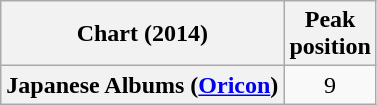<table class="wikitable plainrowheaders" style="text-align:center">
<tr>
<th scope="col">Chart (2014)</th>
<th scope="col">Peak<br>position</th>
</tr>
<tr>
<th scope="row">Japanese Albums (<a href='#'>Oricon</a>)</th>
<td>9</td>
</tr>
</table>
